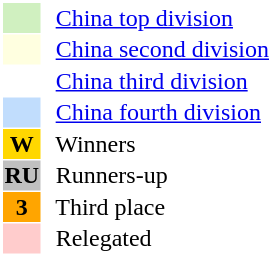<table style="border: 1px solid #ffffff; background-color: #ffffff" cellspacing="1" cellpadding="1">
<tr>
<td bgcolor="#D0F0C0" width="20"></td>
<td bgcolor="#ffffff" align="left">  <a href='#'>China top division</a></td>
</tr>
<tr>
<td bgcolor="#FFFFE0" width="20"></td>
<td bgcolor="#ffffff" align="left">  <a href='#'>China second division</a></td>
</tr>
<tr>
<th bgcolor="#ffffff" width="20"></th>
<td bgcolor="#ffffff" align="left">  <a href='#'>China third division</a></td>
</tr>
<tr>
<th bgcolor="#c1ddfd" width="20"></th>
<td bgcolor="#ffffff" align="left">  <a href='#'>China fourth division</a></td>
</tr>
<tr>
<th bgcolor="#FFD700" width="20">W</th>
<td bgcolor="#ffffff" align="left">  Winners</td>
</tr>
<tr>
<th bgcolor="#C0C0C0" width="20">RU</th>
<td bgcolor="#ffffff" align="left">  Runners-up</td>
</tr>
<tr>
<th bgcolor="#FFA500" width="20">3</th>
<td bgcolor="#ffffff" align="left">  Third place</td>
</tr>
<tr>
<th bgcolor="#ffcccc" width="20"></th>
<td bgcolor="#ffffff" align="left">  Relegated</td>
</tr>
</table>
